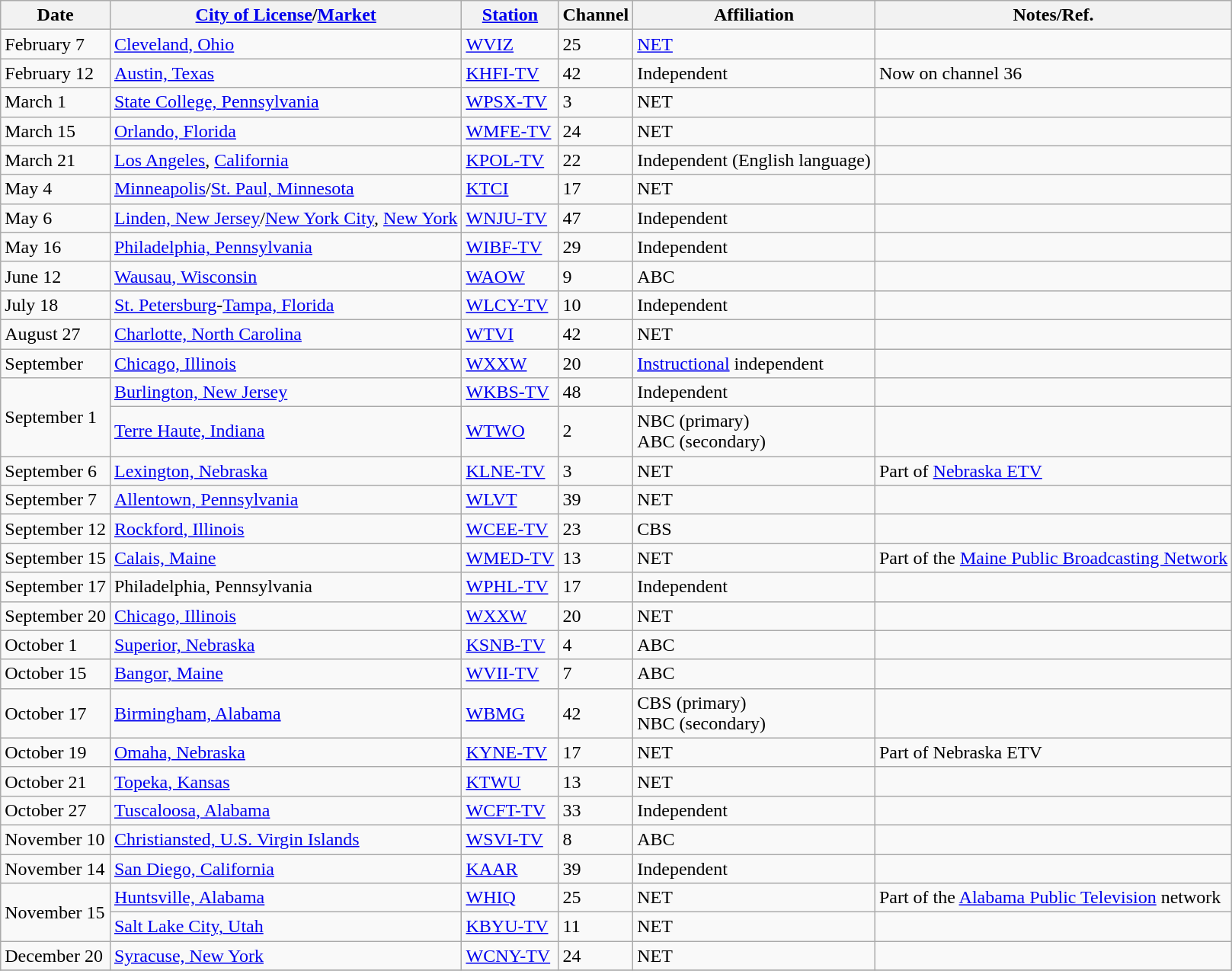<table class="wikitable sortable">
<tr>
<th>Date</th>
<th><a href='#'>City of License</a>/<a href='#'>Market</a></th>
<th><a href='#'>Station</a></th>
<th>Channel</th>
<th>Affiliation</th>
<th>Notes/Ref.</th>
</tr>
<tr>
<td>February 7</td>
<td><a href='#'>Cleveland, Ohio</a></td>
<td><a href='#'>WVIZ</a></td>
<td>25</td>
<td><a href='#'>NET</a></td>
<td></td>
</tr>
<tr>
<td>February 12</td>
<td><a href='#'>Austin, Texas</a></td>
<td><a href='#'>KHFI-TV</a></td>
<td>42</td>
<td>Independent</td>
<td>Now on channel 36</td>
</tr>
<tr>
<td>March 1</td>
<td><a href='#'>State College, Pennsylvania</a></td>
<td><a href='#'>WPSX-TV</a></td>
<td>3</td>
<td>NET</td>
<td></td>
</tr>
<tr>
<td>March 15</td>
<td><a href='#'>Orlando, Florida</a></td>
<td><a href='#'>WMFE-TV</a></td>
<td>24</td>
<td>NET</td>
<td></td>
</tr>
<tr>
<td>March 21</td>
<td><a href='#'>Los Angeles</a>, <a href='#'>California</a></td>
<td><a href='#'>KPOL-TV</a></td>
<td>22</td>
<td>Independent (English language)</td>
<td></td>
</tr>
<tr>
<td>May 4</td>
<td><a href='#'>Minneapolis</a>/<a href='#'>St. Paul, Minnesota</a></td>
<td><a href='#'>KTCI</a></td>
<td>17</td>
<td>NET</td>
<td></td>
</tr>
<tr>
<td>May 6</td>
<td><a href='#'>Linden, New Jersey</a>/<a href='#'>New York City</a>, <a href='#'>New York</a></td>
<td><a href='#'>WNJU-TV</a></td>
<td>47</td>
<td>Independent</td>
<td></td>
</tr>
<tr>
<td>May 16</td>
<td><a href='#'>Philadelphia, Pennsylvania</a></td>
<td><a href='#'>WIBF-TV</a></td>
<td>29</td>
<td>Independent</td>
<td></td>
</tr>
<tr>
<td>June 12</td>
<td><a href='#'>Wausau, Wisconsin</a></td>
<td><a href='#'>WAOW</a></td>
<td>9</td>
<td>ABC</td>
<td></td>
</tr>
<tr>
<td>July 18</td>
<td><a href='#'>St. Petersburg</a>-<a href='#'>Tampa, Florida</a></td>
<td><a href='#'>WLCY-TV</a></td>
<td>10</td>
<td>Independent</td>
<td></td>
</tr>
<tr>
<td>August 27</td>
<td><a href='#'>Charlotte, North Carolina</a></td>
<td><a href='#'>WTVI</a></td>
<td>42</td>
<td>NET</td>
<td></td>
</tr>
<tr>
<td>September</td>
<td><a href='#'>Chicago, Illinois</a></td>
<td><a href='#'>WXXW</a></td>
<td>20</td>
<td><a href='#'>Instructional</a> independent</td>
<td></td>
</tr>
<tr>
<td rowspan=2>September 1</td>
<td><a href='#'>Burlington, New Jersey</a> <br> </td>
<td><a href='#'>WKBS-TV</a></td>
<td>48</td>
<td>Independent</td>
<td></td>
</tr>
<tr>
<td><a href='#'>Terre Haute, Indiana</a></td>
<td><a href='#'>WTWO</a></td>
<td>2</td>
<td>NBC (primary) <br> ABC (secondary)</td>
<td></td>
</tr>
<tr>
<td>September 6</td>
<td><a href='#'>Lexington, Nebraska</a></td>
<td><a href='#'>KLNE-TV</a></td>
<td>3</td>
<td>NET</td>
<td>Part of <a href='#'>Nebraska ETV</a></td>
</tr>
<tr>
<td>September 7</td>
<td><a href='#'>Allentown, Pennsylvania</a></td>
<td><a href='#'>WLVT</a></td>
<td>39</td>
<td>NET</td>
<td></td>
</tr>
<tr>
<td>September 12</td>
<td><a href='#'>Rockford, Illinois</a></td>
<td><a href='#'>WCEE-TV</a></td>
<td>23</td>
<td>CBS</td>
<td></td>
</tr>
<tr>
<td>September 15</td>
<td><a href='#'>Calais, Maine</a></td>
<td><a href='#'>WMED-TV</a></td>
<td>13</td>
<td>NET</td>
<td>Part of the <a href='#'>Maine Public Broadcasting Network</a></td>
</tr>
<tr>
<td>September 17</td>
<td>Philadelphia, Pennsylvania</td>
<td><a href='#'>WPHL-TV</a></td>
<td>17</td>
<td>Independent</td>
<td></td>
</tr>
<tr>
<td>September 20</td>
<td><a href='#'>Chicago, Illinois</a></td>
<td><a href='#'>WXXW</a></td>
<td>20</td>
<td>NET</td>
<td></td>
</tr>
<tr>
<td>October 1</td>
<td><a href='#'>Superior, Nebraska</a></td>
<td><a href='#'>KSNB-TV</a></td>
<td>4</td>
<td>ABC</td>
<td></td>
</tr>
<tr>
<td>October 15</td>
<td><a href='#'>Bangor, Maine</a></td>
<td><a href='#'>WVII-TV</a></td>
<td>7</td>
<td>ABC</td>
<td></td>
</tr>
<tr>
<td>October 17</td>
<td><a href='#'>Birmingham, Alabama</a></td>
<td><a href='#'>WBMG</a></td>
<td>42</td>
<td>CBS (primary) <br> NBC (secondary)</td>
<td></td>
</tr>
<tr>
<td>October 19</td>
<td><a href='#'>Omaha, Nebraska</a></td>
<td><a href='#'>KYNE-TV</a></td>
<td>17</td>
<td>NET</td>
<td>Part of Nebraska ETV</td>
</tr>
<tr>
<td>October 21</td>
<td><a href='#'>Topeka, Kansas</a></td>
<td><a href='#'>KTWU</a></td>
<td>13</td>
<td>NET</td>
<td></td>
</tr>
<tr>
<td>October 27</td>
<td><a href='#'>Tuscaloosa, Alabama</a></td>
<td><a href='#'>WCFT-TV</a></td>
<td>33</td>
<td>Independent</td>
<td></td>
</tr>
<tr>
<td>November 10</td>
<td><a href='#'>Christiansted, U.S. Virgin Islands</a></td>
<td><a href='#'>WSVI-TV</a></td>
<td>8</td>
<td>ABC</td>
<td></td>
</tr>
<tr>
<td>November 14</td>
<td><a href='#'>San Diego, California</a></td>
<td><a href='#'>KAAR</a></td>
<td>39</td>
<td>Independent</td>
<td></td>
</tr>
<tr>
<td rowspan=2>November 15</td>
<td><a href='#'>Huntsville, Alabama</a></td>
<td><a href='#'>WHIQ</a></td>
<td>25</td>
<td>NET</td>
<td>Part of the <a href='#'>Alabama Public Television</a> network</td>
</tr>
<tr>
<td><a href='#'>Salt Lake City, Utah</a></td>
<td><a href='#'>KBYU-TV</a></td>
<td>11</td>
<td>NET</td>
<td></td>
</tr>
<tr>
<td>December 20</td>
<td><a href='#'>Syracuse, New York</a></td>
<td><a href='#'>WCNY-TV</a></td>
<td>24</td>
<td>NET</td>
<td></td>
</tr>
<tr>
</tr>
</table>
